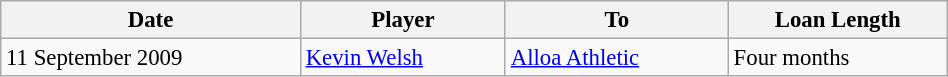<table class="wikitable" style="font-size:95%; width:50%">
<tr>
<th>Date</th>
<th>Player</th>
<th>To</th>
<th>Loan Length</th>
</tr>
<tr>
<td>11 September 2009</td>
<td> <a href='#'>Kevin Welsh</a></td>
<td> <a href='#'>Alloa Athletic</a></td>
<td>Four months</td>
</tr>
</table>
